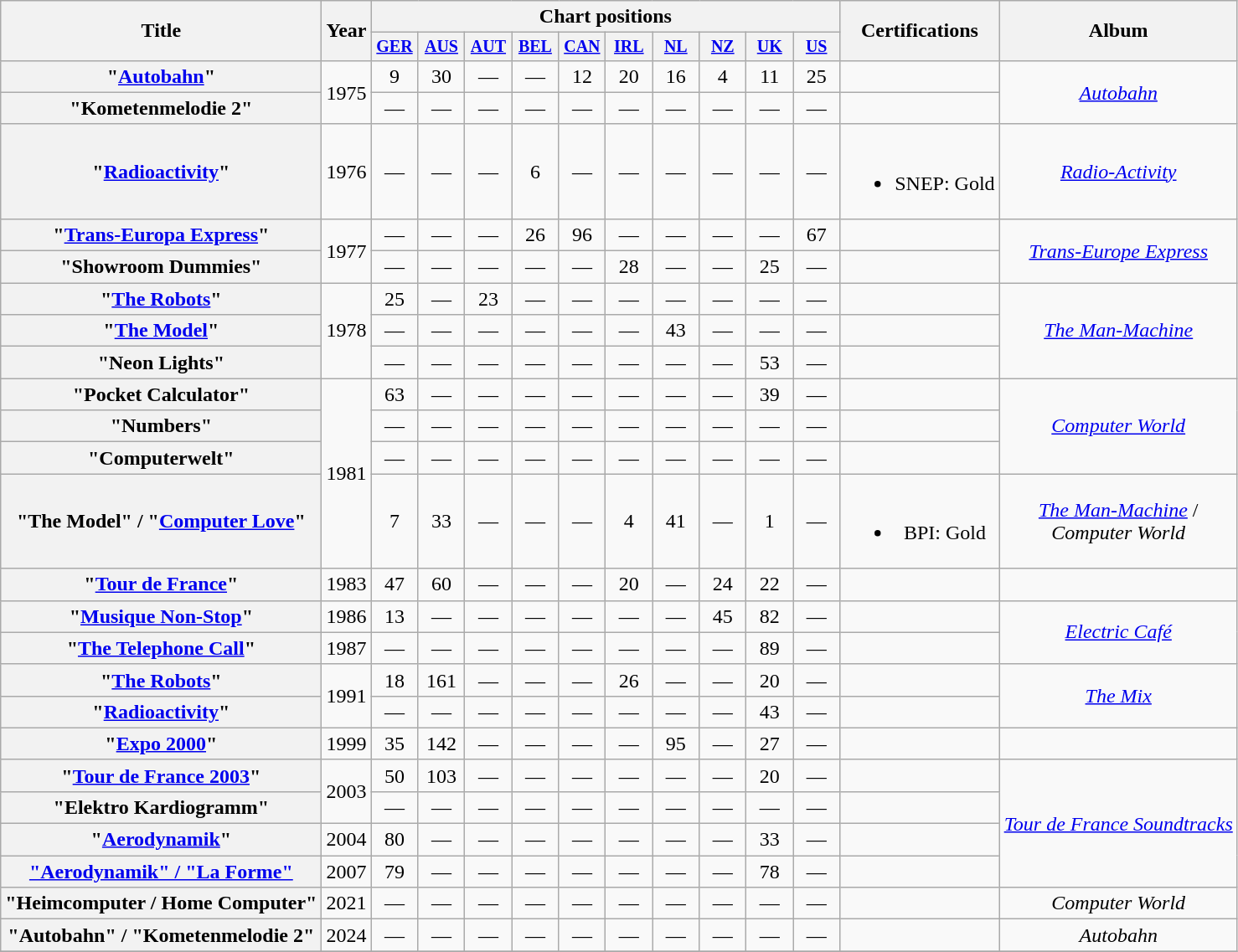<table class="wikitable plainrowheaders" style=text-align:center;>
<tr>
<th scope="col" rowspan="2">Title</th>
<th scope="col" rowspan="2">Year</th>
<th scope="col" colspan="10">Chart positions</th>
<th scope="col" rowspan="2">Certifications</th>
<th scope="col" rowspan="2">Album</th>
</tr>
<tr style="font-size:smaller;">
<th scope="col" width="31"><a href='#'>GER</a><br></th>
<th scope="col" width="31"><a href='#'>AUS</a><br></th>
<th scope="col" width="31"><a href='#'>AUT</a><br></th>
<th scope="col" width="31"><a href='#'>BEL</a><br></th>
<th scope="col" width="31"><a href='#'>CAN</a><br></th>
<th scope="col" width="31"><a href='#'>IRL</a><br></th>
<th scope="col" width="31"><a href='#'>NL</a><br></th>
<th scope="col" width="31"><a href='#'>NZ</a><br></th>
<th scope="col" width="31"><a href='#'>UK</a><br></th>
<th scope="col" width="31"><a href='#'>US</a><br></th>
</tr>
<tr>
<th scope="row">"<a href='#'>Autobahn</a>"</th>
<td rowspan="2">1975</td>
<td>9</td>
<td>30</td>
<td>—</td>
<td>—</td>
<td>12</td>
<td>20</td>
<td>16</td>
<td>4</td>
<td>11</td>
<td>25</td>
<td></td>
<td rowspan="2"><em><a href='#'>Autobahn</a></em></td>
</tr>
<tr>
<th scope="row">"Kometenmelodie 2"</th>
<td>—</td>
<td>—</td>
<td>—</td>
<td>—</td>
<td>—</td>
<td>—</td>
<td>—</td>
<td>—</td>
<td>—</td>
<td>—</td>
<td></td>
</tr>
<tr>
<th scope="row">"<a href='#'>Radioactivity</a>"</th>
<td>1976</td>
<td>—</td>
<td>—</td>
<td>—</td>
<td>6</td>
<td>—</td>
<td>—</td>
<td>—</td>
<td>—</td>
<td>—</td>
<td>—</td>
<td><br><ul><li>SNEP: Gold</li></ul></td>
<td><em><a href='#'>Radio-Activity</a></em></td>
</tr>
<tr>
<th scope="row">"<a href='#'>Trans-Europa Express</a>"</th>
<td rowspan="2">1977</td>
<td>—</td>
<td>—</td>
<td>—</td>
<td>26</td>
<td>96</td>
<td>—</td>
<td>—</td>
<td>—</td>
<td>—</td>
<td>67</td>
<td></td>
<td rowspan="2"><em><a href='#'>Trans-Europe Express</a></em></td>
</tr>
<tr>
<th scope="row">"Showroom Dummies"</th>
<td>—</td>
<td>—</td>
<td>—</td>
<td>—</td>
<td>—</td>
<td>28</td>
<td>—</td>
<td>—</td>
<td>25</td>
<td>—</td>
<td></td>
</tr>
<tr>
<th scope="row">"<a href='#'>The Robots</a>"</th>
<td rowspan="3">1978</td>
<td>25</td>
<td>—</td>
<td>23</td>
<td>—</td>
<td>—</td>
<td>—</td>
<td>—</td>
<td>—</td>
<td>—</td>
<td>—</td>
<td></td>
<td rowspan="3"><em><a href='#'>The Man-Machine</a></em></td>
</tr>
<tr>
<th scope="row">"<a href='#'>The Model</a>"</th>
<td>—</td>
<td>—</td>
<td>—</td>
<td>—</td>
<td>—</td>
<td>—</td>
<td>43</td>
<td>—</td>
<td>—</td>
<td>—</td>
<td></td>
</tr>
<tr>
<th scope="row">"Neon Lights"</th>
<td>—</td>
<td>—</td>
<td>—</td>
<td>—</td>
<td>—</td>
<td>—</td>
<td>—</td>
<td>—</td>
<td>53</td>
<td>—</td>
<td></td>
</tr>
<tr>
<th scope="row">"Pocket Calculator"</th>
<td rowspan="4">1981</td>
<td>63</td>
<td>—</td>
<td>—</td>
<td>—</td>
<td>—</td>
<td>—</td>
<td>—</td>
<td>—</td>
<td>39</td>
<td>—</td>
<td></td>
<td rowspan="3"><em><a href='#'>Computer World</a></em></td>
</tr>
<tr>
<th scope="row">"Numbers"</th>
<td>—</td>
<td>—</td>
<td>—</td>
<td>—</td>
<td>—</td>
<td>—</td>
<td>—</td>
<td>—</td>
<td>—</td>
<td>—</td>
<td></td>
</tr>
<tr>
<th scope="row">"Computerwelt"</th>
<td>—</td>
<td>—</td>
<td>—</td>
<td>—</td>
<td>—</td>
<td>—</td>
<td>—</td>
<td>—</td>
<td>—</td>
<td>—</td>
<td></td>
</tr>
<tr>
<th scope="row">"The Model" / "<a href='#'>Computer Love</a>"</th>
<td>7</td>
<td>33</td>
<td>—</td>
<td>—</td>
<td>—</td>
<td>4</td>
<td>41</td>
<td>—</td>
<td>1</td>
<td>—</td>
<td><br><ul><li>BPI: Gold</li></ul></td>
<td><em><a href='#'>The Man-Machine</a></em> /<br><em>Computer World</em></td>
</tr>
<tr>
<th scope="row">"<a href='#'>Tour de France</a>"</th>
<td>1983</td>
<td>47</td>
<td>60</td>
<td>—</td>
<td>—</td>
<td>—</td>
<td>20</td>
<td>—</td>
<td>24</td>
<td>22</td>
<td>—</td>
<td></td>
<td></td>
</tr>
<tr>
<th scope="row">"<a href='#'>Musique Non-Stop</a>"</th>
<td>1986</td>
<td>13</td>
<td>—</td>
<td>—</td>
<td>—</td>
<td>—</td>
<td>—</td>
<td>—</td>
<td>45</td>
<td>82</td>
<td>—</td>
<td></td>
<td rowspan="2"><em><a href='#'>Electric Café</a></em></td>
</tr>
<tr>
<th scope="row">"<a href='#'>The Telephone Call</a>"</th>
<td>1987</td>
<td>—</td>
<td>—</td>
<td>—</td>
<td>—</td>
<td>—</td>
<td>—</td>
<td>—</td>
<td>—</td>
<td>89</td>
<td>—</td>
<td></td>
</tr>
<tr>
<th scope="row">"<a href='#'>The Robots</a>"</th>
<td rowspan="2">1991</td>
<td>18</td>
<td>161</td>
<td>—</td>
<td>—</td>
<td>—</td>
<td>26</td>
<td>—</td>
<td>—</td>
<td>20</td>
<td>—</td>
<td></td>
<td rowspan="2"><em><a href='#'>The Mix</a></em></td>
</tr>
<tr>
<th scope="row">"<a href='#'>Radioactivity</a>"</th>
<td>—</td>
<td>—</td>
<td>—</td>
<td>—</td>
<td>—</td>
<td>—</td>
<td>—</td>
<td>—</td>
<td>43</td>
<td>—</td>
<td></td>
</tr>
<tr>
<th scope="row">"<a href='#'>Expo 2000</a>"</th>
<td>1999</td>
<td>35</td>
<td>142</td>
<td>—</td>
<td>—</td>
<td>—</td>
<td>—</td>
<td>95</td>
<td>—</td>
<td>27</td>
<td>—</td>
<td></td>
<td></td>
</tr>
<tr>
<th scope="row">"<a href='#'>Tour de France 2003</a>"</th>
<td rowspan="2">2003</td>
<td>50</td>
<td>103</td>
<td>—</td>
<td>—</td>
<td>—</td>
<td>—</td>
<td>—</td>
<td>—</td>
<td>20</td>
<td>—</td>
<td></td>
<td rowspan="4"><em><a href='#'>Tour de France Soundtracks</a></em></td>
</tr>
<tr>
<th scope="row">"Elektro Kardiogramm"</th>
<td>—</td>
<td>—</td>
<td>—</td>
<td>—</td>
<td>—</td>
<td>—</td>
<td>—</td>
<td>—</td>
<td>—</td>
<td>—</td>
<td></td>
</tr>
<tr>
<th scope="row">"<a href='#'>Aerodynamik</a>"</th>
<td>2004</td>
<td>80</td>
<td>—</td>
<td>—</td>
<td>—</td>
<td>—</td>
<td>—</td>
<td>—</td>
<td>—</td>
<td>33</td>
<td>—</td>
<td></td>
</tr>
<tr>
<th scope="row"><a href='#'>"Aerodynamik" / "La Forme"</a></th>
<td>2007</td>
<td>79</td>
<td>—</td>
<td>—</td>
<td>—</td>
<td>—</td>
<td>—</td>
<td>—</td>
<td>—</td>
<td>78</td>
<td>—</td>
<td></td>
</tr>
<tr>
<th scope="row">"Heimcomputer / Home Computer"</th>
<td>2021</td>
<td>—</td>
<td>—</td>
<td>—</td>
<td>—</td>
<td>—</td>
<td>—</td>
<td>—</td>
<td>—</td>
<td>—</td>
<td>—</td>
<td></td>
<td><em>Computer World</em></td>
</tr>
<tr>
<th scope="row">"Autobahn" / "Kometenmelodie 2"</th>
<td>2024</td>
<td>—</td>
<td>—</td>
<td>—</td>
<td>—</td>
<td>—</td>
<td>—</td>
<td>—</td>
<td>—</td>
<td>—</td>
<td>—</td>
<td></td>
<td><em>Autobahn</em></td>
</tr>
<tr>
</tr>
</table>
